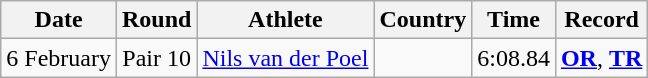<table class="wikitable" style="text-align:center">
<tr>
<th>Date</th>
<th>Round</th>
<th>Athlete</th>
<th>Country</th>
<th>Time</th>
<th>Record</th>
</tr>
<tr>
<td>6 February</td>
<td>Pair 10</td>
<td align=left><a href='#'>Nils van der Poel</a></td>
<td align=left></td>
<td>6:08.84</td>
<td><strong><a href='#'>OR</a></strong>, <strong><a href='#'>TR</a></strong></td>
</tr>
</table>
